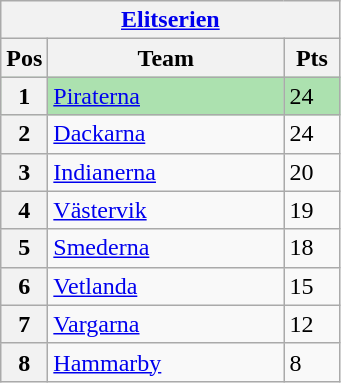<table class="wikitable">
<tr>
<th colspan="3"><a href='#'>Elitserien</a></th>
</tr>
<tr>
<th width=20>Pos</th>
<th width=150>Team</th>
<th width=30>Pts</th>
</tr>
<tr style="background:#ACE1AF;">
<th>1</th>
<td><a href='#'>Piraterna</a></td>
<td>24</td>
</tr>
<tr>
<th>2</th>
<td><a href='#'>Dackarna</a></td>
<td>24</td>
</tr>
<tr>
<th>3</th>
<td><a href='#'>Indianerna</a></td>
<td>20</td>
</tr>
<tr>
<th>4</th>
<td><a href='#'>Västervik</a></td>
<td>19</td>
</tr>
<tr>
<th>5</th>
<td><a href='#'>Smederna</a></td>
<td>18</td>
</tr>
<tr>
<th>6</th>
<td><a href='#'>Vetlanda</a></td>
<td>15</td>
</tr>
<tr>
<th>7</th>
<td><a href='#'>Vargarna</a></td>
<td>12</td>
</tr>
<tr>
<th>8</th>
<td><a href='#'>Hammarby</a></td>
<td>8</td>
</tr>
</table>
